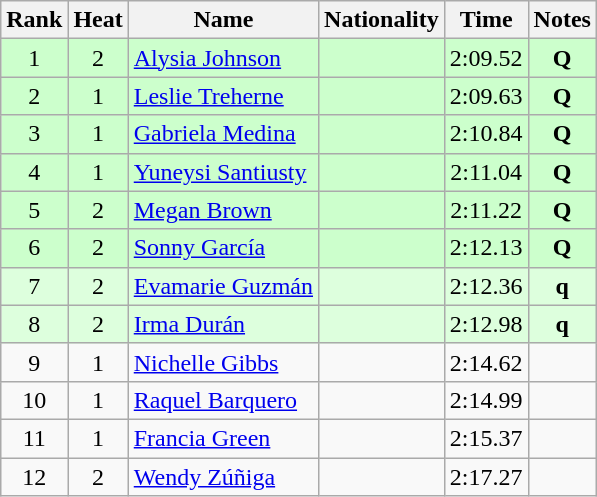<table class="wikitable sortable" style="text-align:center">
<tr>
<th>Rank</th>
<th>Heat</th>
<th>Name</th>
<th>Nationality</th>
<th>Time</th>
<th>Notes</th>
</tr>
<tr bgcolor=ccffcc>
<td align=center>1</td>
<td align=center>2</td>
<td align=left><a href='#'>Alysia Johnson</a></td>
<td align=left></td>
<td>2:09.52</td>
<td><strong>Q</strong></td>
</tr>
<tr bgcolor=ccffcc>
<td align=center>2</td>
<td align=center>1</td>
<td align=left><a href='#'>Leslie Treherne</a></td>
<td align=left></td>
<td>2:09.63</td>
<td><strong>Q</strong></td>
</tr>
<tr bgcolor=ccffcc>
<td align=center>3</td>
<td align=center>1</td>
<td align=left><a href='#'>Gabriela Medina</a></td>
<td align=left></td>
<td>2:10.84</td>
<td><strong>Q</strong></td>
</tr>
<tr bgcolor=ccffcc>
<td align=center>4</td>
<td align=center>1</td>
<td align=left><a href='#'>Yuneysi Santiusty</a></td>
<td align=left></td>
<td>2:11.04</td>
<td><strong>Q</strong></td>
</tr>
<tr bgcolor=ccffcc>
<td align=center>5</td>
<td align=center>2</td>
<td align=left><a href='#'>Megan Brown</a></td>
<td align=left></td>
<td>2:11.22</td>
<td><strong>Q</strong></td>
</tr>
<tr bgcolor=ccffcc>
<td align=center>6</td>
<td align=center>2</td>
<td align=left><a href='#'>Sonny García</a></td>
<td align=left></td>
<td>2:12.13</td>
<td><strong>Q</strong></td>
</tr>
<tr bgcolor=ddffdd>
<td align=center>7</td>
<td align=center>2</td>
<td align=left><a href='#'>Evamarie Guzmán</a></td>
<td align=left></td>
<td>2:12.36</td>
<td><strong>q</strong></td>
</tr>
<tr bgcolor=ddffdd>
<td align=center>8</td>
<td align=center>2</td>
<td align=left><a href='#'>Irma Durán</a></td>
<td align=left></td>
<td>2:12.98</td>
<td><strong>q</strong></td>
</tr>
<tr>
<td align=center>9</td>
<td align=center>1</td>
<td align=left><a href='#'>Nichelle Gibbs</a></td>
<td align=left></td>
<td>2:14.62</td>
<td></td>
</tr>
<tr>
<td align=center>10</td>
<td align=center>1</td>
<td align=left><a href='#'>Raquel Barquero</a></td>
<td align=left></td>
<td>2:14.99</td>
<td></td>
</tr>
<tr>
<td align=center>11</td>
<td align=center>1</td>
<td align=left><a href='#'>Francia Green</a></td>
<td align=left></td>
<td>2:15.37</td>
<td></td>
</tr>
<tr>
<td align=center>12</td>
<td align=center>2</td>
<td align=left><a href='#'>Wendy Zúñiga</a></td>
<td align=left></td>
<td>2:17.27</td>
<td></td>
</tr>
</table>
